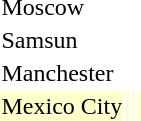<table>
<tr>
<td rowspan=2>Moscow</td>
<td rowspan=2></td>
<td rowspan=2></td>
<td></td>
</tr>
<tr>
<td></td>
</tr>
<tr>
<td rowspan=2>Samsun</td>
<td rowspan=2></td>
<td rowspan=2></td>
<td></td>
</tr>
<tr>
<td></td>
</tr>
<tr>
<td rowspan=2>Manchester</td>
<td rowspan=2></td>
<td rowspan=2></td>
<td></td>
</tr>
<tr>
<td></td>
</tr>
<tr bgcolor=ffffcc>
<td>Mexico City</td>
<td></td>
<td></td>
<td></td>
</tr>
</table>
